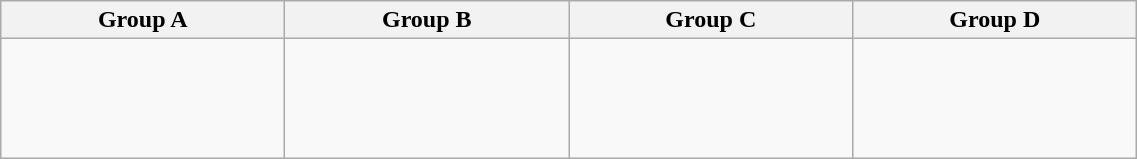<table class="wikitable" width=60%>
<tr>
<th width=25%>Group A</th>
<th width=25%>Group B</th>
<th width=25%>Group C</th>
<th width=25%>Group D</th>
</tr>
<tr>
<td><br><br>
</td>
<td><br><br>
</td>
<td><br><br>
<br>
<br></td>
<td><br><br>
<br>
</td>
</tr>
</table>
